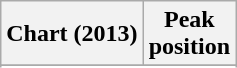<table class="wikitable sortable plainrowheaders" style="text-align:center">
<tr>
<th scope="col">Chart (2013)</th>
<th scope="col">Peak<br>position</th>
</tr>
<tr>
</tr>
<tr>
</tr>
<tr>
</tr>
<tr>
</tr>
<tr>
</tr>
<tr>
</tr>
<tr>
</tr>
<tr>
</tr>
<tr>
</tr>
<tr>
</tr>
<tr>
</tr>
<tr>
</tr>
<tr>
</tr>
<tr>
</tr>
<tr>
</tr>
</table>
